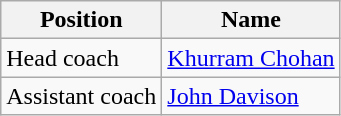<table class="wikitable">
<tr>
<th>Position</th>
<th>Name</th>
</tr>
<tr>
<td>Head coach</td>
<td><a href='#'>Khurram Chohan</a></td>
</tr>
<tr>
<td>Assistant coach</td>
<td><a href='#'>John Davison</a></td>
</tr>
</table>
